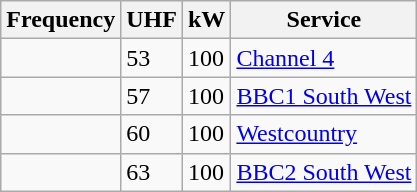<table class="wikitable sortable">
<tr>
<th>Frequency</th>
<th>UHF</th>
<th>kW</th>
<th>Service</th>
</tr>
<tr>
<td></td>
<td>53</td>
<td>100</td>
<td><a href='#'>Channel 4</a></td>
</tr>
<tr>
<td></td>
<td>57</td>
<td>100</td>
<td><a href='#'>BBC1 South West</a></td>
</tr>
<tr>
<td></td>
<td>60</td>
<td>100</td>
<td><a href='#'>Westcountry</a></td>
</tr>
<tr>
<td></td>
<td>63</td>
<td>100</td>
<td><a href='#'>BBC2 South West</a></td>
</tr>
</table>
